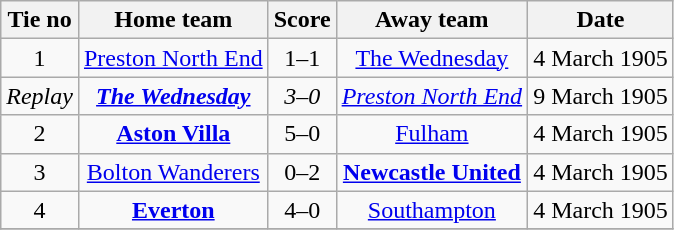<table class="wikitable" style="text-align: center">
<tr>
<th>Tie no</th>
<th>Home team</th>
<th>Score</th>
<th>Away team</th>
<th>Date</th>
</tr>
<tr>
<td>1</td>
<td><a href='#'>Preston North End</a></td>
<td>1–1</td>
<td><a href='#'>The Wednesday</a></td>
<td>4 March 1905</td>
</tr>
<tr>
<td><em>Replay</em></td>
<td><strong><em><a href='#'>The Wednesday</a></em></strong></td>
<td><em>3–0</em></td>
<td><em><a href='#'>Preston North End</a></em></td>
<td>9 March 1905</td>
</tr>
<tr>
<td>2</td>
<td><strong><a href='#'>Aston Villa</a></strong></td>
<td>5–0</td>
<td><a href='#'>Fulham</a></td>
<td>4 March 1905</td>
</tr>
<tr>
<td>3</td>
<td><a href='#'>Bolton Wanderers</a></td>
<td>0–2</td>
<td><strong><a href='#'>Newcastle United</a></strong></td>
<td>4 March 1905</td>
</tr>
<tr>
<td>4</td>
<td><strong><a href='#'>Everton</a></strong></td>
<td>4–0</td>
<td><a href='#'>Southampton</a></td>
<td>4 March 1905</td>
</tr>
<tr>
</tr>
</table>
